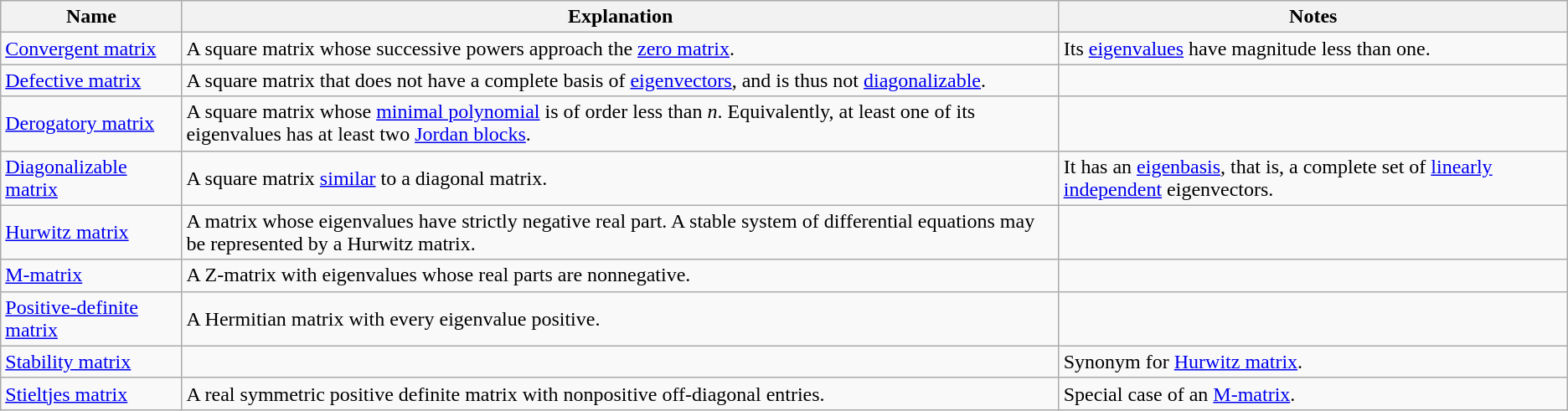<table class="wikitable sortable">
<tr>
<th>Name</th>
<th>Explanation</th>
<th>Notes</th>
</tr>
<tr>
<td><a href='#'>Convergent matrix</a></td>
<td>A square matrix whose successive powers approach the <a href='#'>zero matrix</a>.</td>
<td>Its <a href='#'>eigenvalues</a> have magnitude less than one.</td>
</tr>
<tr>
<td><a href='#'>Defective matrix</a></td>
<td>A square matrix that does not have a complete basis of <a href='#'>eigenvectors</a>, and is thus not <a href='#'>diagonalizable</a>.</td>
<td></td>
</tr>
<tr>
<td><a href='#'>Derogatory matrix</a></td>
<td>A square matrix whose <a href='#'>minimal polynomial</a> is of order less than <em>n</em>. Equivalently, at least one of its eigenvalues has at least two <a href='#'>Jordan blocks</a>.</td>
<td></td>
</tr>
<tr>
<td><a href='#'>Diagonalizable matrix</a></td>
<td>A square matrix <a href='#'>similar</a> to a diagonal matrix.</td>
<td>It has an <a href='#'>eigenbasis</a>, that is, a complete set of <a href='#'>linearly independent</a> eigenvectors.</td>
</tr>
<tr>
<td><a href='#'>Hurwitz matrix</a></td>
<td>A matrix whose eigenvalues have strictly negative real part. A stable system of differential equations may be represented by a Hurwitz matrix.</td>
<td></td>
</tr>
<tr>
<td><a href='#'>M-matrix</a></td>
<td>A Z-matrix with eigenvalues whose real parts are nonnegative.</td>
<td></td>
</tr>
<tr>
<td><a href='#'>Positive-definite matrix</a></td>
<td>A Hermitian matrix with every eigenvalue positive.</td>
<td></td>
</tr>
<tr>
<td><a href='#'>Stability matrix</a></td>
<td></td>
<td>Synonym for <a href='#'>Hurwitz matrix</a>.</td>
</tr>
<tr>
<td><a href='#'>Stieltjes matrix</a></td>
<td>A real symmetric positive definite matrix with nonpositive off-diagonal entries.</td>
<td>Special case of an <a href='#'>M-matrix</a>.</td>
</tr>
</table>
